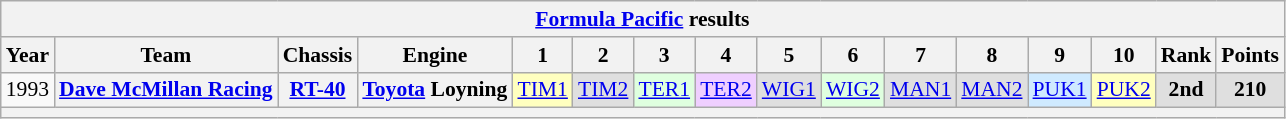<table class="wikitable" style="text-align:center; font-size:90%">
<tr>
<th colspan=45><a href='#'>Formula Pacific</a> results</th>
</tr>
<tr>
<th>Year</th>
<th>Team</th>
<th>Chassis</th>
<th>Engine</th>
<th>1</th>
<th>2</th>
<th>3</th>
<th>4</th>
<th>5</th>
<th>6</th>
<th>7</th>
<th>8</th>
<th>9</th>
<th>10</th>
<th>Rank</th>
<th>Points</th>
</tr>
<tr>
<td>1993</td>
<th><a href='#'>Dave McMillan Racing</a></th>
<th><a href='#'>RT-40</a></th>
<th><a href='#'>Toyota</a> Loyning</th>
<td style="background:#FFFFBF;"><a href='#'>TIM1</a><br></td>
<td style="background:#DFDFDF;"><a href='#'>TIM2</a><br></td>
<td style="background:#DFFFDF;"><a href='#'>TER1</a><br></td>
<td style="background:#EFCFFF;"><a href='#'>TER2</a><br></td>
<td style="background:#DFDFDF;"><a href='#'>WIG1</a><br></td>
<td style="background:#DFFFDF;"><a href='#'>WIG2</a><br></td>
<td style="background:#DFDFDF;"><a href='#'>MAN1</a><br></td>
<td style="background:#DFDFDF;"><a href='#'>MAN2</a><br></td>
<td style="background:#CFEAFF;"><a href='#'>PUK1</a><br></td>
<td style="background:#FFFFBF;"><a href='#'>PUK2</a><br></td>
<td style="background:#DFDFDF;"><strong>2nd</strong></td>
<td style="background:#DFDFDF;"><strong>210</strong></td>
</tr>
<tr>
<th colspan="16"></th>
</tr>
</table>
